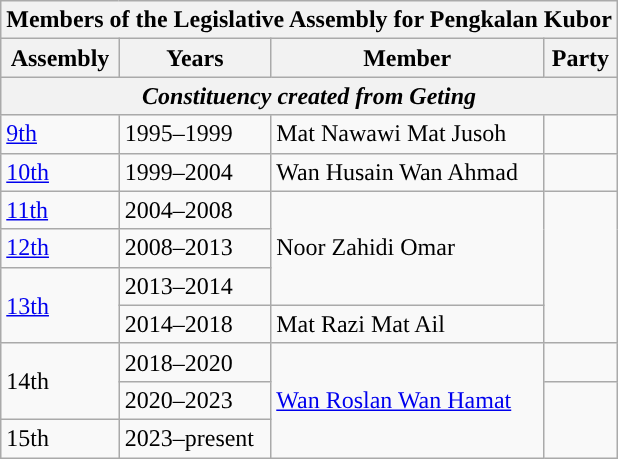<table class=wikitable>
<tr>
<th colspan=4>Members of the Legislative Assembly for Pengkalan Kubor</th>
</tr>
<tr>
<th>Assembly</th>
<th>Years</th>
<th>Member</th>
<th>Party</th>
</tr>
<tr>
<th colspan=4 align=center><em>Constituency created from Geting</em></th>
</tr>
<tr>
<td><a href='#'>9th</a></td>
<td>1995–1999</td>
<td>Mat Nawawi Mat Jusoh</td>
<td></td>
</tr>
<tr>
<td><a href='#'>10th</a></td>
<td>1999–2004</td>
<td>Wan Husain Wan Ahmad</td>
<td></td>
</tr>
<tr>
<td><a href='#'>11th</a></td>
<td>2004–2008</td>
<td rowspan=3>Noor Zahidi Omar</td>
<td rowspan=4></td>
</tr>
<tr>
<td><a href='#'>12th</a></td>
<td>2008–2013</td>
</tr>
<tr>
<td rowspan=2><a href='#'>13th</a></td>
<td>2013–2014</td>
</tr>
<tr>
<td>2014–2018</td>
<td>Mat Razi Mat Ail</td>
</tr>
<tr>
<td rowspan="2">14th</td>
<td>2018–2020</td>
<td rowspan="3"><a href='#'>Wan Roslan Wan Hamat</a></td>
<td></td>
</tr>
<tr>
<td>2020–2023</td>
<td rowspan="2"></td>
</tr>
<tr>
<td>15th</td>
<td>2023–present</td>
</tr>
</table>
